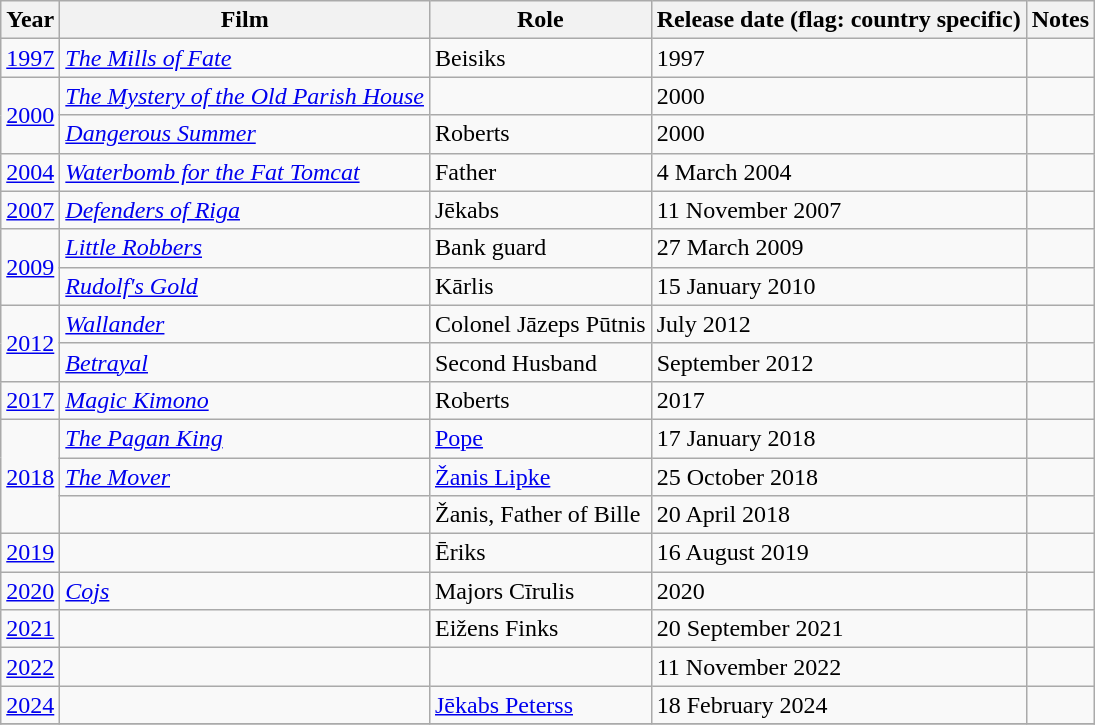<table class="wikitable">
<tr>
<th>Year</th>
<th>Film</th>
<th>Role</th>
<th>Release date (flag: country specific)</th>
<th>Notes</th>
</tr>
<tr>
<td rowspan="1"><a href='#'>1997</a></td>
<td><em><a href='#'>The Mills of Fate</a></em></td>
<td>Beisiks</td>
<td>1997</td>
<td></td>
</tr>
<tr>
<td rowspan="2"><a href='#'>2000</a></td>
<td><em><a href='#'>The Mystery of the Old Parish House</a></em></td>
<td></td>
<td>2000</td>
<td></td>
</tr>
<tr>
<td><em><a href='#'>Dangerous Summer</a></em></td>
<td>Roberts</td>
<td>2000</td>
<td></td>
</tr>
<tr>
<td rowspan="1"><a href='#'>2004</a></td>
<td><em><a href='#'>Waterbomb for the Fat Tomcat</a></em></td>
<td>Father</td>
<td>4 March 2004</td>
<td></td>
</tr>
<tr>
<td rowspan="1"><a href='#'>2007</a></td>
<td><em><a href='#'>Defenders of Riga</a></em></td>
<td>Jēkabs</td>
<td>11 November 2007</td>
<td></td>
</tr>
<tr>
<td rowspan="2"><a href='#'>2009</a></td>
<td><em><a href='#'>Little Robbers</a></em></td>
<td>Bank guard</td>
<td>27 March 2009</td>
<td></td>
</tr>
<tr>
<td><em><a href='#'>Rudolf's Gold</a></em></td>
<td>Kārlis</td>
<td>15 January 2010</td>
<td></td>
</tr>
<tr>
<td rowspan="2"><a href='#'>2012</a></td>
<td><em><a href='#'>Wallander</a></em></td>
<td>Colonel Jāzeps Pūtnis</td>
<td>July 2012</td>
<td></td>
</tr>
<tr>
<td><em><a href='#'>Betrayal</a></em></td>
<td>Second Husband</td>
<td>September 2012</td>
<td></td>
</tr>
<tr>
<td rowspan="1"><a href='#'>2017</a></td>
<td><em><a href='#'>Magic Kimono</a></em></td>
<td>Roberts</td>
<td>2017</td>
<td></td>
</tr>
<tr>
<td rowspan="3"><a href='#'>2018</a></td>
<td><em><a href='#'>The Pagan King</a></em></td>
<td><a href='#'>Pope</a></td>
<td>17 January 2018</td>
<td></td>
</tr>
<tr>
<td><em><a href='#'>The Mover</a></em></td>
<td><a href='#'>Žanis Lipke</a></td>
<td>25 October 2018</td>
<td></td>
</tr>
<tr>
<td><em></em></td>
<td>Žanis, Father of Bille</td>
<td>20 April 2018</td>
<td></td>
</tr>
<tr>
<td rowspan="1"><a href='#'>2019</a></td>
<td><em></em></td>
<td>Ēriks</td>
<td>16 August 2019</td>
<td></td>
</tr>
<tr>
<td rowspan="1"><a href='#'>2020</a></td>
<td><em><a href='#'>Cojs</a></em></td>
<td>Majors Cīrulis</td>
<td>2020</td>
<td></td>
</tr>
<tr>
<td rowspan="1"><a href='#'>2021</a></td>
<td><em></em></td>
<td>Eižens Finks</td>
<td>20 September 2021</td>
<td></td>
</tr>
<tr>
<td rowspan="1"><a href='#'>2022</a></td>
<td><em></em></td>
<td></td>
<td>11 November 2022</td>
<td></td>
</tr>
<tr>
<td rowspan="1"><a href='#'>2024</a></td>
<td><em></em></td>
<td><a href='#'>Jēkabs Peterss</a></td>
<td>18 February 2024</td>
<td></td>
</tr>
<tr>
</tr>
</table>
